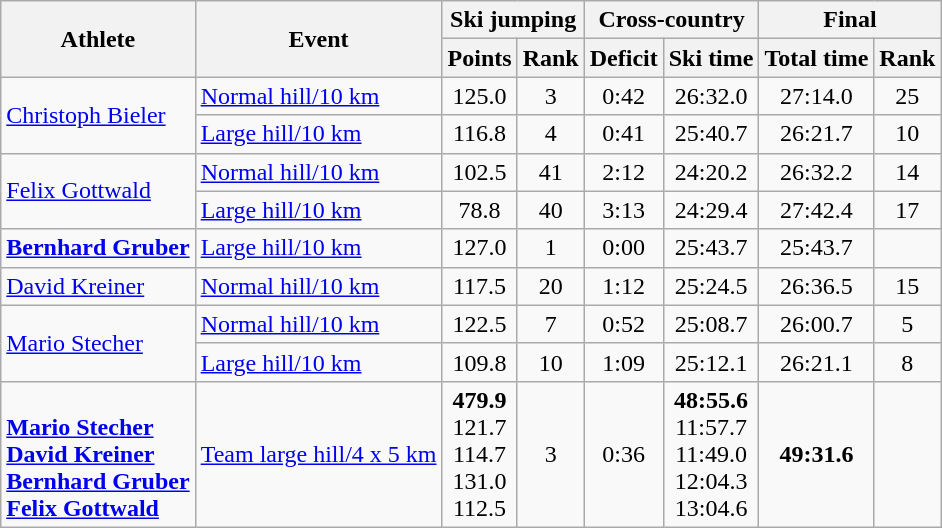<table class="wikitable">
<tr>
<th rowspan="2">Athlete</th>
<th rowspan="2">Event</th>
<th colspan="2">Ski jumping</th>
<th colspan="2">Cross-country</th>
<th colspan="2">Final</th>
</tr>
<tr>
<th>Points</th>
<th>Rank</th>
<th>Deficit</th>
<th>Ski time</th>
<th>Total time</th>
<th>Rank</th>
</tr>
<tr>
<td rowspan = 2><a href='#'>Christoph Bieler</a></td>
<td><a href='#'>Normal hill/10 km</a></td>
<td align="center">125.0</td>
<td align="center">3</td>
<td align="center">0:42</td>
<td align="center">26:32.0</td>
<td align="center">27:14.0</td>
<td align="center">25</td>
</tr>
<tr>
<td><a href='#'>Large hill/10 km</a></td>
<td align="center">116.8</td>
<td align="center">4</td>
<td align="center">0:41</td>
<td align="center">25:40.7</td>
<td align="center">26:21.7</td>
<td align="center">10</td>
</tr>
<tr>
<td rowspan = 2><a href='#'>Felix Gottwald</a></td>
<td><a href='#'>Normal hill/10 km</a></td>
<td align="center">102.5</td>
<td align="center">41</td>
<td align="center">2:12</td>
<td align="center">24:20.2</td>
<td align="center">26:32.2</td>
<td align="center">14</td>
</tr>
<tr>
<td><a href='#'>Large hill/10 km</a></td>
<td align="center">78.8</td>
<td align="center">40</td>
<td align="center">3:13</td>
<td align="center">24:29.4</td>
<td align="center">27:42.4</td>
<td align="center">17</td>
</tr>
<tr>
<td><strong><a href='#'>Bernhard Gruber</a></strong></td>
<td><a href='#'>Large hill/10 km</a></td>
<td align="center">127.0</td>
<td align="center">1</td>
<td align="center">0:00</td>
<td align="center">25:43.7</td>
<td align="center">25:43.7</td>
<td align="center"></td>
</tr>
<tr>
<td><a href='#'>David Kreiner</a></td>
<td><a href='#'>Normal hill/10 km</a></td>
<td align="center">117.5</td>
<td align="center">20</td>
<td align="center">1:12</td>
<td align="center">25:24.5</td>
<td align="center">26:36.5</td>
<td align="center">15</td>
</tr>
<tr>
<td rowspan = 2><a href='#'>Mario Stecher</a></td>
<td><a href='#'>Normal hill/10 km</a></td>
<td align="center">122.5</td>
<td align="center">7</td>
<td align="center">0:52</td>
<td align="center">25:08.7</td>
<td align="center">26:00.7</td>
<td align="center">5</td>
</tr>
<tr>
<td><a href='#'>Large hill/10 km</a></td>
<td align="center">109.8</td>
<td align="center">10</td>
<td align="center">1:09</td>
<td align="center">25:12.1</td>
<td align="center">26:21.1</td>
<td align="center">8</td>
</tr>
<tr>
<td><br><strong><a href='#'>Mario Stecher</a><br><a href='#'>David Kreiner</a><br><a href='#'>Bernhard Gruber</a><br><a href='#'>Felix Gottwald</a></strong></td>
<td><a href='#'>Team large hill/4 x 5 km</a></td>
<td align="center"><strong>479.9</strong><br>121.7<br>114.7<br>131.0<br> 112.5</td>
<td align="center">3</td>
<td align="center">0:36</td>
<td align="center"><strong>48:55.6</strong><br>11:57.7<br>11:49.0<br>12:04.3<br>13:04.6</td>
<td align="center"><strong>49:31.6</strong></td>
<td align="center"></td>
</tr>
</table>
